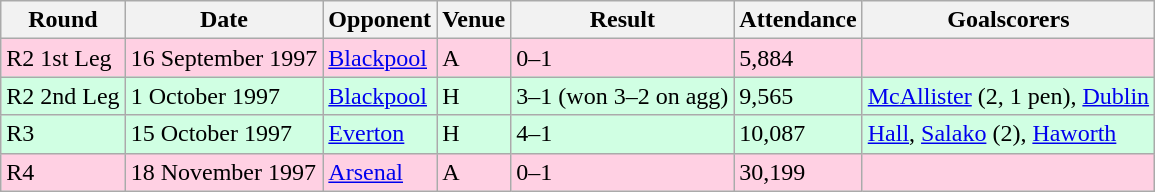<table class="wikitable">
<tr>
<th>Round</th>
<th>Date</th>
<th>Opponent</th>
<th>Venue</th>
<th>Result</th>
<th>Attendance</th>
<th>Goalscorers</th>
</tr>
<tr style="background-color: #ffd0e3;">
<td>R2 1st Leg</td>
<td>16 September 1997</td>
<td><a href='#'>Blackpool</a></td>
<td>A</td>
<td>0–1</td>
<td>5,884</td>
<td></td>
</tr>
<tr style="background-color: #d0ffe3;">
<td>R2 2nd Leg</td>
<td>1 October 1997</td>
<td><a href='#'>Blackpool</a></td>
<td>H</td>
<td>3–1 (won 3–2 on agg)</td>
<td>9,565</td>
<td><a href='#'>McAllister</a> (2, 1 pen), <a href='#'>Dublin</a></td>
</tr>
<tr style="background-color: #d0ffe3;">
<td>R3</td>
<td>15 October 1997</td>
<td><a href='#'>Everton</a></td>
<td>H</td>
<td>4–1</td>
<td>10,087</td>
<td><a href='#'>Hall</a>, <a href='#'>Salako</a> (2), <a href='#'>Haworth</a></td>
</tr>
<tr style="background-color: #ffd0e3;">
<td>R4</td>
<td>18 November 1997</td>
<td><a href='#'>Arsenal</a></td>
<td>A</td>
<td>0–1</td>
<td>30,199</td>
<td></td>
</tr>
</table>
